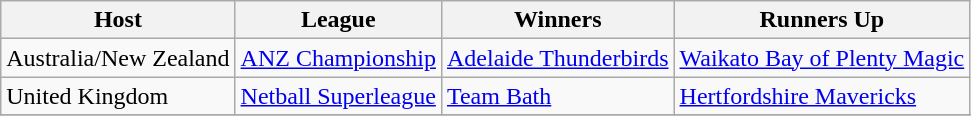<table class="wikitable collapsible">
<tr>
<th>Host</th>
<th>League</th>
<th>Winners</th>
<th>Runners Up</th>
</tr>
<tr>
<td>Australia/New Zealand</td>
<td><a href='#'>ANZ Championship</a></td>
<td><a href='#'>Adelaide Thunderbirds</a></td>
<td><a href='#'>Waikato Bay of Plenty Magic</a></td>
</tr>
<tr>
<td>United Kingdom</td>
<td><a href='#'>Netball Superleague</a></td>
<td><a href='#'>Team Bath</a></td>
<td><a href='#'>Hertfordshire Mavericks</a></td>
</tr>
<tr>
</tr>
</table>
